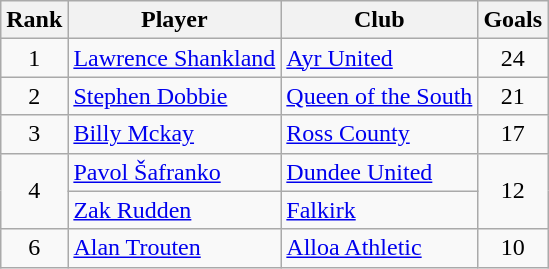<table class="wikitable sortable" style="text-align:center">
<tr>
<th>Rank</th>
<th>Player</th>
<th>Club</th>
<th>Goals</th>
</tr>
<tr>
<td>1</td>
<td align=left> <a href='#'>Lawrence Shankland</a></td>
<td align=left><a href='#'>Ayr United</a></td>
<td>24</td>
</tr>
<tr>
<td>2</td>
<td align=left> <a href='#'>Stephen Dobbie</a></td>
<td align=left><a href='#'>Queen of the South</a></td>
<td>21</td>
</tr>
<tr>
<td>3</td>
<td align="left"> <a href='#'>Billy Mckay</a></td>
<td align="left"><a href='#'>Ross County</a></td>
<td>17</td>
</tr>
<tr>
<td rowspan="2">4</td>
<td align="left"> <a href='#'>Pavol Šafranko</a></td>
<td align="left"><a href='#'>Dundee United</a></td>
<td rowspan="2">12</td>
</tr>
<tr>
<td align=left> <a href='#'>Zak Rudden</a></td>
<td align=left><a href='#'>Falkirk</a></td>
</tr>
<tr>
<td>6</td>
<td align=left> <a href='#'>Alan Trouten</a></td>
<td align=left><a href='#'>Alloa Athletic</a></td>
<td>10</td>
</tr>
</table>
